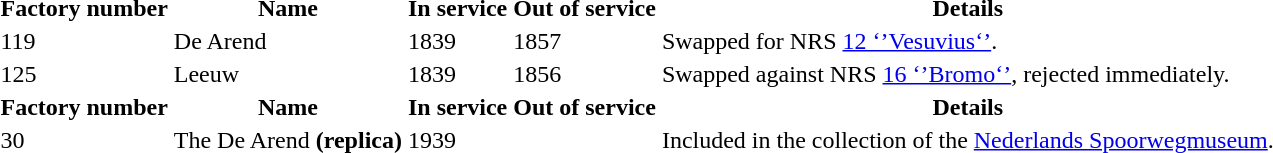<table class=‘wikitable’ style=‘float’>
<tr>
<th>Factory number</th>
<th>Name</th>
<th>In service</th>
<th>Out of service</th>
<th>Details</th>
</tr>
<tr>
<td>119</td>
<td>De Arend</td>
<td>1839</td>
<td>1857</td>
<td>Swapped for NRS <a href='#'>12 ‘’Vesuvius‘’</a>.</td>
</tr>
<tr>
<td>125</td>
<td>Leeuw</td>
<td>1839</td>
<td>1856</td>
<td>Swapped against NRS <a href='#'>16 ‘’Bromo‘’</a>, rejected immediately.</td>
</tr>
<tr>
<th>Factory number</th>
<th>Name</th>
<th>In service</th>
<th>Out of service</th>
<th>Details</th>
</tr>
<tr>
<td>30</td>
<td>The De Arend <strong>(replica)</strong></td>
<td>1939</td>
<td></td>
<td>Included in the collection of the <a href='#'>Nederlands Spoorwegmuseum</a>.</td>
</tr>
</table>
